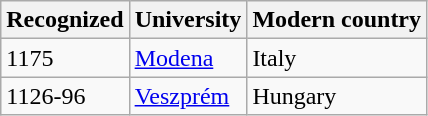<table class="wikitable sortable">
<tr>
<th>Recognized</th>
<th>University</th>
<th>Modern country</th>
</tr>
<tr>
<td>1175</td>
<td><a href='#'>Modena</a></td>
<td>Italy</td>
</tr>
<tr>
<td>1126-96</td>
<td><a href='#'>Veszprém</a></td>
<td>Hungary</td>
</tr>
</table>
